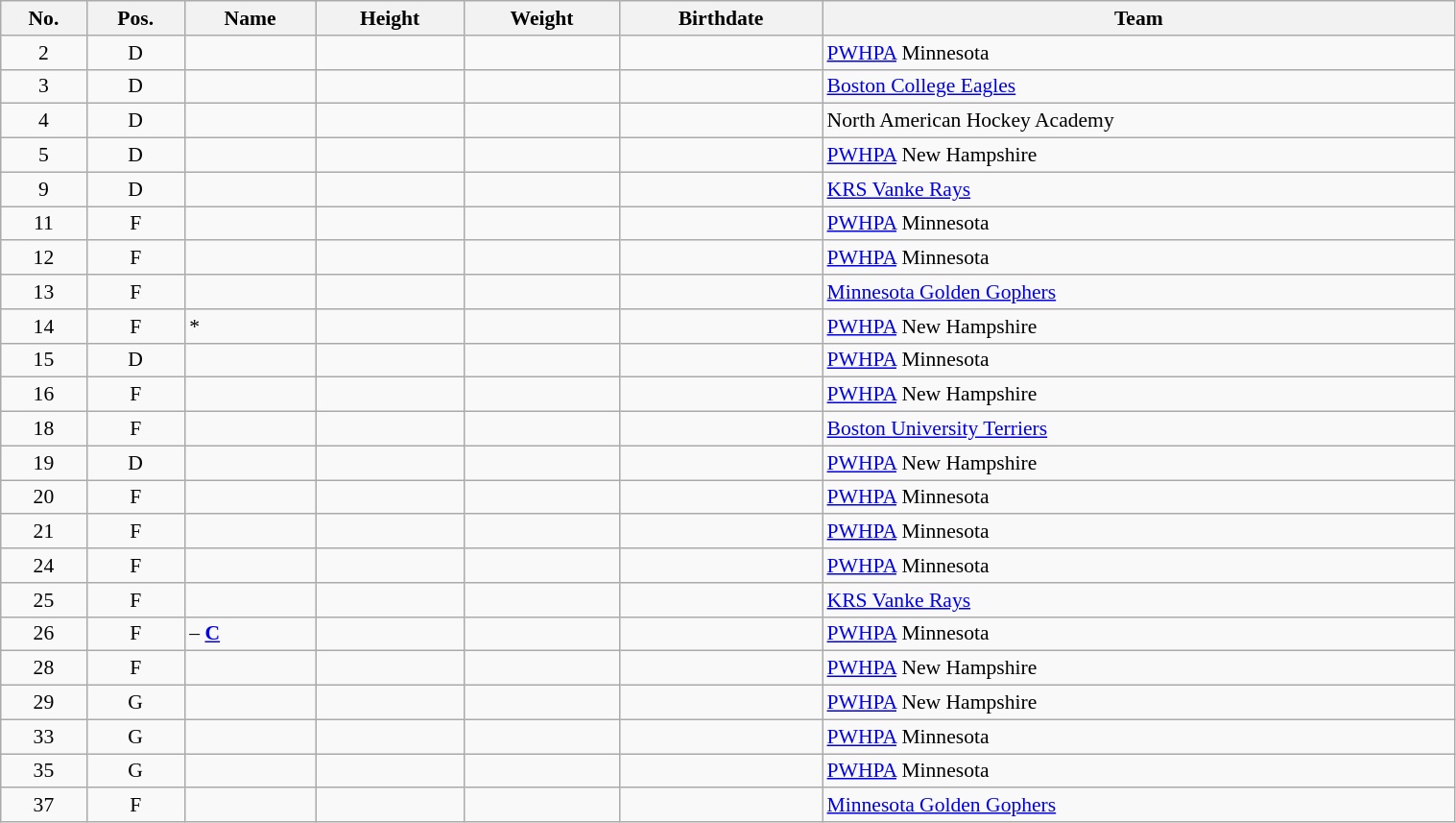<table class="wikitable sortable" width="80%" style="font-size: 90%; text-align: center;">
<tr>
<th>No.</th>
<th>Pos.</th>
<th>Name</th>
<th>Height</th>
<th>Weight</th>
<th>Birthdate</th>
<th>Team</th>
</tr>
<tr>
<td>2</td>
<td>D</td>
<td align=left></td>
<td></td>
<td></td>
<td align=right></td>
<td style="text-align:left;"> <a href='#'>PWHPA</a> Minnesota</td>
</tr>
<tr>
<td>3</td>
<td>D</td>
<td align=left></td>
<td></td>
<td></td>
<td align=right></td>
<td style="text-align:left;"> <a href='#'>Boston College Eagles</a></td>
</tr>
<tr>
<td>4</td>
<td>D</td>
<td align=left></td>
<td></td>
<td></td>
<td align=right></td>
<td style="text-align:left;"> North American Hockey Academy</td>
</tr>
<tr>
<td>5</td>
<td>D</td>
<td align=left></td>
<td></td>
<td></td>
<td align=right></td>
<td style="text-align:left;"> <a href='#'>PWHPA</a> New Hampshire</td>
</tr>
<tr>
<td>9</td>
<td>D</td>
<td align=left></td>
<td></td>
<td></td>
<td align=right></td>
<td style="text-align:left;"> <a href='#'>KRS Vanke Rays</a></td>
</tr>
<tr>
<td>11</td>
<td>F</td>
<td align=left></td>
<td></td>
<td></td>
<td align=right></td>
<td style="text-align:left;"> <a href='#'>PWHPA</a> Minnesota</td>
</tr>
<tr>
<td>12</td>
<td>F</td>
<td align=left></td>
<td></td>
<td></td>
<td align=right></td>
<td style="text-align:left;"> <a href='#'>PWHPA</a> Minnesota</td>
</tr>
<tr>
<td>13</td>
<td>F</td>
<td align=left></td>
<td></td>
<td></td>
<td align=right></td>
<td style="text-align:left;"> <a href='#'>Minnesota Golden Gophers</a></td>
</tr>
<tr>
<td>14</td>
<td>F</td>
<td align=left> *</td>
<td></td>
<td></td>
<td align=right></td>
<td style="text-align:left;"> <a href='#'>PWHPA</a> New Hampshire</td>
</tr>
<tr>
<td>15</td>
<td>D</td>
<td align=left></td>
<td></td>
<td></td>
<td align=right></td>
<td style="text-align:left;"> <a href='#'>PWHPA</a> Minnesota</td>
</tr>
<tr>
<td>16</td>
<td>F</td>
<td align=left></td>
<td></td>
<td></td>
<td align=right></td>
<td style="text-align:left;"> <a href='#'>PWHPA</a> New Hampshire</td>
</tr>
<tr>
<td>18</td>
<td>F</td>
<td align=left></td>
<td></td>
<td></td>
<td align=right></td>
<td style="text-align:left;"> <a href='#'>Boston University Terriers</a></td>
</tr>
<tr>
<td>19</td>
<td>D</td>
<td align=left></td>
<td></td>
<td></td>
<td align=right></td>
<td style="text-align:left;"> <a href='#'>PWHPA</a> New Hampshire</td>
</tr>
<tr>
<td>20</td>
<td>F</td>
<td align=left></td>
<td></td>
<td></td>
<td align=right></td>
<td style="text-align:left;"> <a href='#'>PWHPA</a> Minnesota</td>
</tr>
<tr>
<td>21</td>
<td>F</td>
<td align=left></td>
<td></td>
<td></td>
<td align=right></td>
<td style="text-align:left;"> <a href='#'>PWHPA</a> Minnesota</td>
</tr>
<tr>
<td>24</td>
<td>F</td>
<td align=left></td>
<td></td>
<td></td>
<td align=right></td>
<td style="text-align:left;"> <a href='#'>PWHPA</a> Minnesota</td>
</tr>
<tr>
<td>25</td>
<td>F</td>
<td align=left></td>
<td></td>
<td></td>
<td align=right></td>
<td style="text-align:left;"> <a href='#'>KRS Vanke Rays</a></td>
</tr>
<tr>
<td>26</td>
<td>F</td>
<td align=left> – <strong><a href='#'>C</a></strong></td>
<td></td>
<td></td>
<td align=right></td>
<td style="text-align:left;"> <a href='#'>PWHPA</a> Minnesota</td>
</tr>
<tr>
<td>28</td>
<td>F</td>
<td align=left></td>
<td></td>
<td></td>
<td align=right></td>
<td style="text-align:left;"> <a href='#'>PWHPA</a> New Hampshire</td>
</tr>
<tr>
<td>29</td>
<td>G</td>
<td align=left></td>
<td></td>
<td></td>
<td align=right></td>
<td style="text-align:left;"> <a href='#'>PWHPA</a> New Hampshire</td>
</tr>
<tr>
<td>33</td>
<td>G</td>
<td align=left></td>
<td></td>
<td></td>
<td align=right></td>
<td style="text-align:left;"> <a href='#'>PWHPA</a> Minnesota</td>
</tr>
<tr>
<td>35</td>
<td>G</td>
<td align=left></td>
<td></td>
<td></td>
<td align=right></td>
<td style="text-align:left;"> <a href='#'>PWHPA</a> Minnesota</td>
</tr>
<tr>
<td>37</td>
<td>F</td>
<td align=left></td>
<td></td>
<td></td>
<td align=right></td>
<td style="text-align:left;"> <a href='#'>Minnesota Golden Gophers</a></td>
</tr>
</table>
